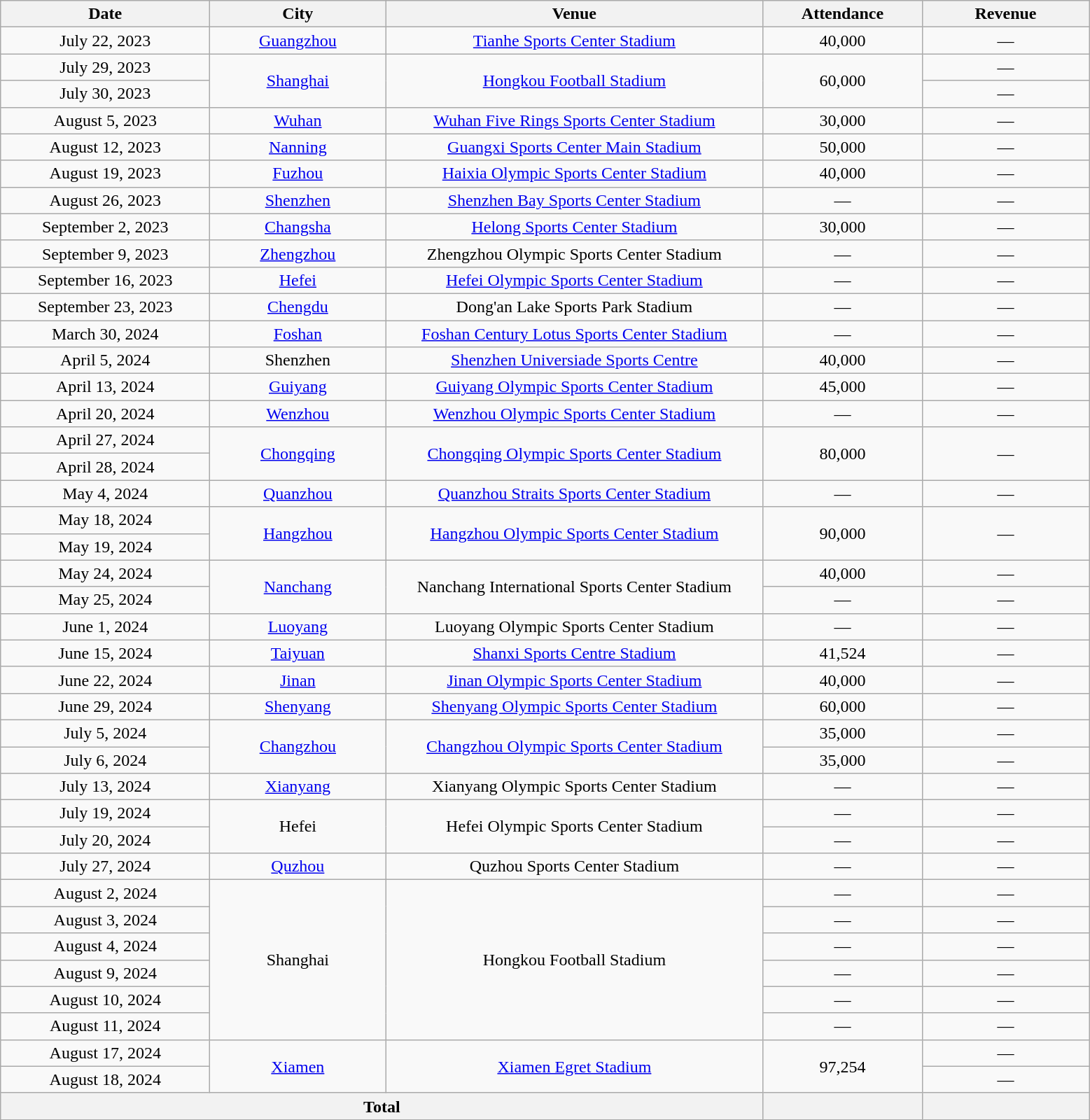<table class="wikitable plainrowheaders" style="text-align:center;">
<tr>
<th scope="col" style="width:12em;">Date</th>
<th scope="col" style="width:10em;">City</th>
<th scope="col" style="width:22em;">Venue</th>
<th scope="col" style="width:9em;">Attendance</th>
<th scope="col" style="width:9.5em;">Revenue</th>
</tr>
<tr>
<td>July 22, 2023</td>
<td><a href='#'>Guangzhou</a></td>
<td><a href='#'>Tianhe Sports Center Stadium</a></td>
<td>40,000</td>
<td>—</td>
</tr>
<tr>
<td>July 29, 2023</td>
<td rowspan="2"><a href='#'>Shanghai</a></td>
<td rowspan="2"><a href='#'>Hongkou Football Stadium</a></td>
<td rowspan="2">60,000</td>
<td>—</td>
</tr>
<tr>
<td>July 30, 2023</td>
<td>—</td>
</tr>
<tr>
<td>August 5, 2023</td>
<td><a href='#'>Wuhan</a></td>
<td><a href='#'>Wuhan Five Rings Sports Center Stadium</a></td>
<td>30,000</td>
<td>—</td>
</tr>
<tr>
<td>August 12, 2023</td>
<td><a href='#'>Nanning</a></td>
<td><a href='#'>Guangxi Sports Center Main Stadium</a></td>
<td>50,000</td>
<td>—</td>
</tr>
<tr>
<td>August 19, 2023</td>
<td><a href='#'>Fuzhou</a></td>
<td><a href='#'>Haixia Olympic Sports Center Stadium</a></td>
<td>40,000</td>
<td>—</td>
</tr>
<tr>
<td>August 26, 2023</td>
<td><a href='#'>Shenzhen</a></td>
<td><a href='#'>Shenzhen Bay Sports Center Stadium</a></td>
<td>—</td>
<td>—</td>
</tr>
<tr>
<td>September 2, 2023</td>
<td><a href='#'>Changsha</a></td>
<td><a href='#'>Helong Sports Center Stadium</a></td>
<td>30,000</td>
<td>—</td>
</tr>
<tr>
<td>September 9, 2023</td>
<td><a href='#'>Zhengzhou</a></td>
<td>Zhengzhou Olympic Sports Center Stadium</td>
<td>—</td>
<td>—</td>
</tr>
<tr>
<td>September 16, 2023</td>
<td><a href='#'>Hefei</a></td>
<td><a href='#'>Hefei Olympic Sports Center Stadium</a></td>
<td>—</td>
<td>—</td>
</tr>
<tr>
<td>September 23, 2023</td>
<td><a href='#'>Chengdu</a></td>
<td>Dong'an Lake Sports Park Stadium</td>
<td>—</td>
<td>—</td>
</tr>
<tr>
<td>March 30, 2024</td>
<td><a href='#'>Foshan</a></td>
<td><a href='#'>Foshan Century Lotus Sports Center Stadium</a></td>
<td>—</td>
<td>—</td>
</tr>
<tr>
<td>April 5, 2024</td>
<td>Shenzhen</td>
<td><a href='#'>Shenzhen Universiade Sports Centre</a></td>
<td>40,000</td>
<td>—</td>
</tr>
<tr>
<td>April 13, 2024</td>
<td><a href='#'>Guiyang</a></td>
<td><a href='#'>Guiyang Olympic Sports Center Stadium</a></td>
<td>45,000</td>
<td>—</td>
</tr>
<tr>
<td>April 20, 2024</td>
<td><a href='#'>Wenzhou</a></td>
<td><a href='#'>Wenzhou Olympic Sports Center Stadium</a></td>
<td>—</td>
<td>—</td>
</tr>
<tr>
<td>April 27, 2024</td>
<td rowspan="2"><a href='#'>Chongqing</a></td>
<td rowspan="2"><a href='#'>Chongqing Olympic Sports Center Stadium</a></td>
<td rowspan="2">80,000</td>
<td rowspan="2">—</td>
</tr>
<tr>
<td>April 28, 2024</td>
</tr>
<tr>
<td>May 4, 2024</td>
<td><a href='#'>Quanzhou</a></td>
<td><a href='#'>Quanzhou Straits Sports Center Stadium</a></td>
<td>—</td>
<td>—</td>
</tr>
<tr>
<td>May 18, 2024</td>
<td rowspan="2"><a href='#'>Hangzhou</a></td>
<td rowspan="2"><a href='#'>Hangzhou Olympic Sports Center Stadium</a></td>
<td rowspan="2">90,000</td>
<td rowspan="2">—</td>
</tr>
<tr>
<td>May 19, 2024</td>
</tr>
<tr>
<td>May 24, 2024</td>
<td rowspan="2"><a href='#'>Nanchang</a></td>
<td rowspan="2">Nanchang International Sports Center Stadium</td>
<td>40,000</td>
<td>—</td>
</tr>
<tr>
<td>May 25, 2024</td>
<td>—</td>
<td>—</td>
</tr>
<tr>
<td>June 1, 2024</td>
<td><a href='#'>Luoyang</a></td>
<td>Luoyang Olympic Sports Center Stadium</td>
<td>—</td>
<td>—</td>
</tr>
<tr>
<td>June 15, 2024</td>
<td><a href='#'>Taiyuan</a></td>
<td><a href='#'>Shanxi Sports Centre Stadium</a></td>
<td>41,524</td>
<td>—</td>
</tr>
<tr>
<td>June 22, 2024</td>
<td><a href='#'>Jinan</a></td>
<td><a href='#'>Jinan Olympic Sports Center Stadium</a></td>
<td>40,000</td>
<td>—</td>
</tr>
<tr>
<td>June 29, 2024</td>
<td><a href='#'>Shenyang</a></td>
<td><a href='#'>Shenyang Olympic Sports Center Stadium</a></td>
<td>60,000</td>
<td>—</td>
</tr>
<tr>
<td>July 5, 2024</td>
<td rowspan="2"><a href='#'>Changzhou</a></td>
<td rowspan="2"><a href='#'>Changzhou Olympic Sports Center Stadium</a></td>
<td>35,000</td>
<td>—</td>
</tr>
<tr>
<td>July 6, 2024</td>
<td>35,000</td>
<td>—</td>
</tr>
<tr>
<td>July 13, 2024</td>
<td><a href='#'>Xianyang</a></td>
<td>Xianyang Olympic Sports Center Stadium</td>
<td>—</td>
<td>—</td>
</tr>
<tr>
<td>July 19, 2024</td>
<td rowspan="2">Hefei</td>
<td rowspan="2">Hefei Olympic Sports Center Stadium</td>
<td>—</td>
<td>—</td>
</tr>
<tr>
<td>July 20, 2024</td>
<td>—</td>
<td>—</td>
</tr>
<tr>
<td>July 27, 2024</td>
<td><a href='#'>Quzhou</a></td>
<td>Quzhou Sports Center Stadium</td>
<td>—</td>
<td>—</td>
</tr>
<tr>
<td>August 2, 2024</td>
<td rowspan="6">Shanghai</td>
<td rowspan="6">Hongkou Football Stadium</td>
<td>—</td>
<td>—</td>
</tr>
<tr>
<td>August 3, 2024</td>
<td>—</td>
<td>—</td>
</tr>
<tr>
<td>August 4, 2024</td>
<td>—</td>
<td>—</td>
</tr>
<tr>
<td>August 9, 2024</td>
<td>—</td>
<td>—</td>
</tr>
<tr>
<td>August 10, 2024</td>
<td>—</td>
<td>—</td>
</tr>
<tr>
<td>August 11, 2024</td>
<td>—</td>
<td>—</td>
</tr>
<tr>
<td>August 17, 2024</td>
<td rowspan="2"><a href='#'>Xiamen</a></td>
<td rowspan="2"><a href='#'>Xiamen Egret Stadium</a></td>
<td rowspan="2">97,254</td>
<td>—</td>
</tr>
<tr>
<td>August 18, 2024</td>
<td>—</td>
</tr>
<tr>
<th colspan="3">Total</th>
<th></th>
<th></th>
</tr>
</table>
